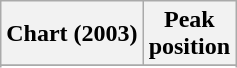<table class="wikitable sortable plainrowheaders" style="text-align:center">
<tr>
<th scope="col">Chart (2003)</th>
<th scope="col">Peak<br>position</th>
</tr>
<tr>
</tr>
<tr>
</tr>
<tr>
</tr>
<tr>
</tr>
</table>
